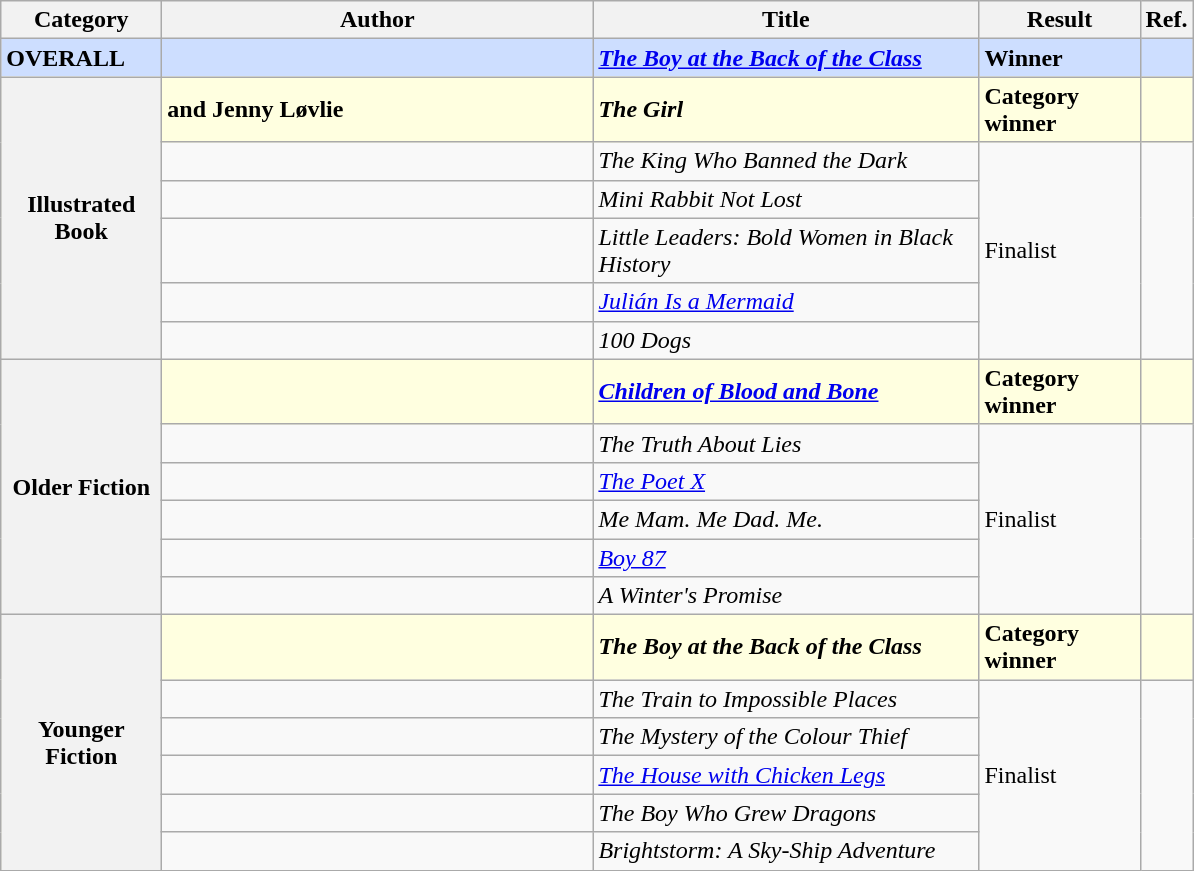<table class="wikitable sortable">
<tr>
<th style="width:100px">Category</th>
<th style="width:280px">Author</th>
<th style="width:250px">Title</th>
<th style="width:100px">Result</th>
<th style="width:20px">Ref.</th>
</tr>
<tr style="background:#cddeff">
<td><strong>OVERALL</strong></td>
<td><strong></strong></td>
<td><strong><em><a href='#'>The Boy at the Back of the Class</a></em></strong></td>
<td><strong>Winner</strong></td>
<td></td>
</tr>
<tr style="background:lightyellow;">
<th rowspan="6">Illustrated Book</th>
<td><strong> and Jenny Løvlie</strong></td>
<td><strong><em>The Girl</em></strong></td>
<td><strong>Category winner</strong></td>
<td></td>
</tr>
<tr>
<td></td>
<td><em>The King Who Banned the Dark</em></td>
<td rowspan="5">Finalist</td>
<td rowspan="5"></td>
</tr>
<tr>
<td></td>
<td><em>Mini Rabbit Not Lost</em></td>
</tr>
<tr>
<td></td>
<td><em>Little Leaders: Bold Women in Black History</em></td>
</tr>
<tr>
<td></td>
<td><em><a href='#'>Julián Is a Mermaid</a></em></td>
</tr>
<tr>
<td></td>
<td><em>100 Dogs</em></td>
</tr>
<tr style="background:lightyellow;">
<th rowspan="6">Older Fiction</th>
<td><strong></strong></td>
<td><strong><em><a href='#'>Children of Blood and Bone</a></em></strong></td>
<td><strong>Category winner</strong></td>
<td></td>
</tr>
<tr>
<td></td>
<td><em>The Truth About Lies</em></td>
<td rowspan="5">Finalist</td>
<td rowspan="5"></td>
</tr>
<tr>
<td></td>
<td><em><a href='#'>The Poet X</a></em></td>
</tr>
<tr>
<td></td>
<td><em>Me Mam. Me Dad. Me.</em></td>
</tr>
<tr>
<td></td>
<td><em><a href='#'>Boy 87</a></em></td>
</tr>
<tr>
<td></td>
<td><em>A Winter's Promise</em></td>
</tr>
<tr style="background:lightyellow;">
<th rowspan="6">Younger Fiction</th>
<td><strong></strong></td>
<td><strong><em>The Boy at the Back of the Class</em></strong></td>
<td><strong>Category winner</strong></td>
<td></td>
</tr>
<tr>
<td></td>
<td><em>The Train to Impossible Places</em></td>
<td rowspan="5">Finalist</td>
<td rowspan="5"></td>
</tr>
<tr>
<td></td>
<td><em>The Mystery of the Colour Thief</em></td>
</tr>
<tr>
<td></td>
<td><em><a href='#'>The House with Chicken Legs</a></em></td>
</tr>
<tr>
<td></td>
<td><em>The Boy Who Grew Dragons</em></td>
</tr>
<tr>
<td></td>
<td><em>Brightstorm: A Sky-Ship Adventure</em></td>
</tr>
</table>
